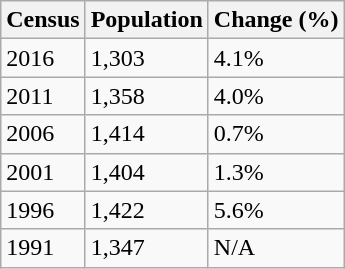<table class="wikitable">
<tr>
<th>Census</th>
<th>Population</th>
<th>Change (%)</th>
</tr>
<tr>
<td>2016</td>
<td>1,303</td>
<td>4.1%</td>
</tr>
<tr>
<td>2011</td>
<td>1,358</td>
<td>4.0%</td>
</tr>
<tr>
<td>2006</td>
<td>1,414</td>
<td>0.7%</td>
</tr>
<tr>
<td>2001</td>
<td>1,404</td>
<td>1.3%</td>
</tr>
<tr>
<td>1996</td>
<td>1,422</td>
<td>5.6%</td>
</tr>
<tr>
<td>1991</td>
<td>1,347</td>
<td>N/A</td>
</tr>
</table>
